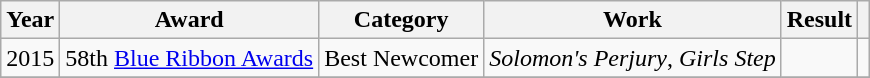<table class="wikitable">
<tr>
<th>Year</th>
<th>Award</th>
<th>Category</th>
<th>Work</th>
<th>Result</th>
<th></th>
</tr>
<tr>
<td>2015</td>
<td>58th <a href='#'>Blue Ribbon Awards</a></td>
<td>Best Newcomer</td>
<td><em>Solomon's Perjury</em>, <em>Girls Step</em></td>
<td></td>
<td></td>
</tr>
<tr>
</tr>
</table>
